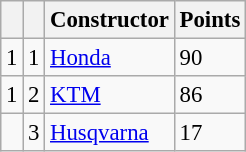<table class="wikitable" style="font-size: 95%;">
<tr>
<th></th>
<th></th>
<th>Constructor</th>
<th>Points</th>
</tr>
<tr>
<td> 1</td>
<td align=center>1</td>
<td> <a href='#'>Honda</a></td>
<td align=left>90</td>
</tr>
<tr>
<td> 1</td>
<td align=center>2</td>
<td> <a href='#'>KTM</a></td>
<td align=left>86</td>
</tr>
<tr>
<td></td>
<td align=center>3</td>
<td> <a href='#'>Husqvarna</a></td>
<td align=left>17</td>
</tr>
</table>
